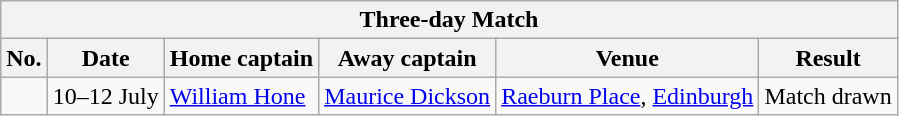<table class="wikitable">
<tr>
<th colspan="9">Three-day Match</th>
</tr>
<tr>
<th>No.</th>
<th>Date</th>
<th>Home captain</th>
<th>Away captain</th>
<th>Venue</th>
<th>Result</th>
</tr>
<tr>
<td></td>
<td>10–12 July</td>
<td><a href='#'>William Hone</a></td>
<td><a href='#'>Maurice Dickson</a></td>
<td><a href='#'>Raeburn Place</a>, <a href='#'>Edinburgh</a></td>
<td>Match drawn</td>
</tr>
</table>
